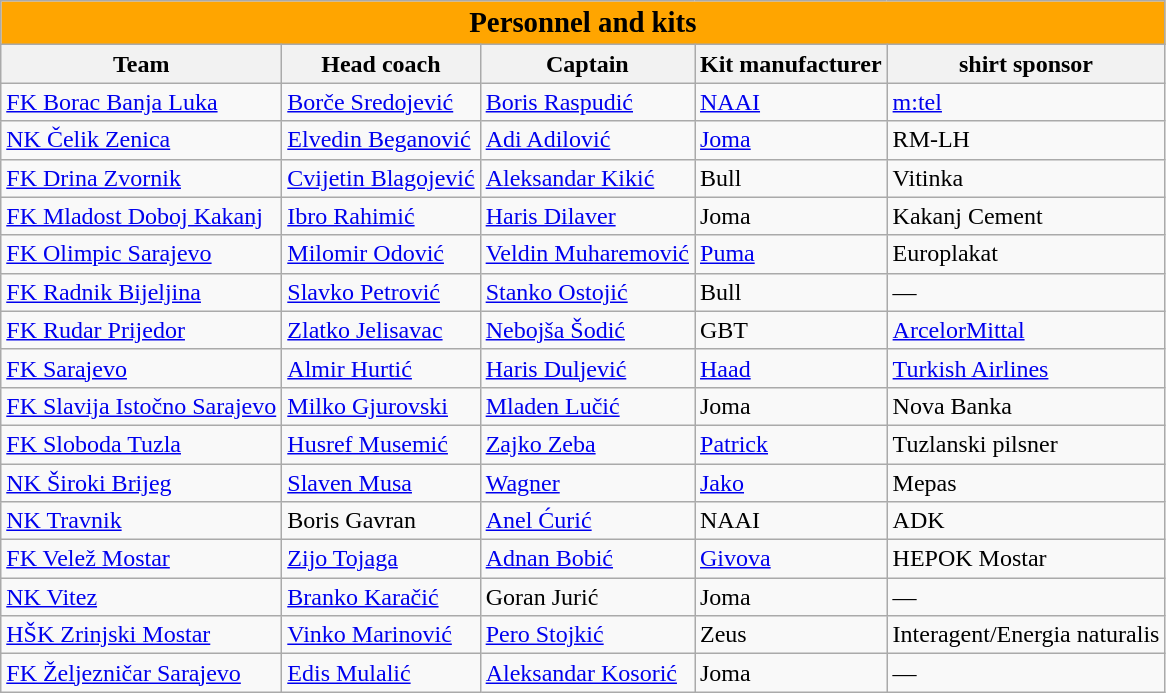<table class="wikitable sortable" style="text-align:left; margin-top:0.2em">
<tr>
<th style="color:black; background:orange; text-align:center;" colspan="7"><big>Personnel and kits</big></th>
</tr>
<tr>
<th>Team</th>
<th>Head coach</th>
<th>Captain</th>
<th>Kit manufacturer</th>
<th>shirt sponsor</th>
</tr>
<tr>
<td><a href='#'>FK Borac Banja Luka</a></td>
<td> <a href='#'>Borče Sredojević</a></td>
<td> <a href='#'>Boris Raspudić</a></td>
<td><a href='#'>NAAI</a></td>
<td><a href='#'>m:tel</a></td>
</tr>
<tr>
<td><a href='#'>NK Čelik Zenica</a></td>
<td> <a href='#'>Elvedin Beganović</a></td>
<td> <a href='#'>Adi Adilović</a></td>
<td><a href='#'>Joma</a></td>
<td>RM-LH</td>
</tr>
<tr>
<td><a href='#'>FK Drina Zvornik</a></td>
<td> <a href='#'>Cvijetin Blagojević</a></td>
<td> <a href='#'>Aleksandar Kikić</a></td>
<td>Bull</td>
<td>Vitinka</td>
</tr>
<tr>
<td><a href='#'>FK Mladost Doboj Kakanj</a></td>
<td> <a href='#'>Ibro Rahimić</a></td>
<td> <a href='#'>Haris Dilaver</a></td>
<td>Joma</td>
<td>Kakanj Cement</td>
</tr>
<tr>
<td><a href='#'>FK Olimpic Sarajevo</a></td>
<td> <a href='#'>Milomir Odović</a></td>
<td> <a href='#'>Veldin Muharemović</a></td>
<td><a href='#'>Puma</a></td>
<td>Europlakat</td>
</tr>
<tr>
<td><a href='#'>FK Radnik Bijeljina</a></td>
<td> <a href='#'>Slavko Petrović</a></td>
<td> <a href='#'>Stanko Ostojić</a></td>
<td>Bull</td>
<td>—</td>
</tr>
<tr>
<td><a href='#'>FK Rudar Prijedor</a></td>
<td> <a href='#'>Zlatko Jelisavac</a></td>
<td> <a href='#'>Nebojša Šodić</a></td>
<td>GBT</td>
<td><a href='#'>ArcelorMittal</a></td>
</tr>
<tr>
<td><a href='#'>FK Sarajevo</a></td>
<td> <a href='#'>Almir Hurtić</a></td>
<td> <a href='#'>Haris Duljević</a></td>
<td><a href='#'>Haad</a></td>
<td><a href='#'>Turkish Airlines</a></td>
</tr>
<tr>
<td><a href='#'>FK Slavija Istočno Sarajevo</a></td>
<td> <a href='#'>Milko Gjurovski</a></td>
<td> <a href='#'>Mladen Lučić</a></td>
<td>Joma</td>
<td>Nova Banka</td>
</tr>
<tr>
<td><a href='#'>FK Sloboda Tuzla</a></td>
<td> <a href='#'>Husref Musemić</a></td>
<td> <a href='#'>Zajko Zeba</a></td>
<td><a href='#'>Patrick</a></td>
<td>Tuzlanski pilsner</td>
</tr>
<tr>
<td><a href='#'>NK Široki Brijeg</a></td>
<td> <a href='#'>Slaven Musa</a></td>
<td> <a href='#'>Wagner</a></td>
<td><a href='#'>Jako</a></td>
<td>Mepas</td>
</tr>
<tr>
<td><a href='#'>NK Travnik</a></td>
<td> Boris Gavran</td>
<td> <a href='#'>Anel Ćurić</a></td>
<td>NAAI</td>
<td>ADK</td>
</tr>
<tr>
<td><a href='#'>FK Velež Mostar</a></td>
<td> <a href='#'>Zijo Tojaga</a></td>
<td> <a href='#'>Adnan Bobić</a></td>
<td><a href='#'>Givova</a></td>
<td>HEPOK Mostar</td>
</tr>
<tr>
<td><a href='#'>NK Vitez</a></td>
<td> <a href='#'>Branko Karačić</a></td>
<td> Goran Jurić</td>
<td>Joma</td>
<td>—</td>
</tr>
<tr>
<td><a href='#'>HŠK Zrinjski Mostar</a></td>
<td> <a href='#'>Vinko Marinović</a></td>
<td> <a href='#'>Pero Stojkić</a></td>
<td>Zeus</td>
<td>Interagent/Energia naturalis</td>
</tr>
<tr>
<td><a href='#'>FK Željezničar Sarajevo</a></td>
<td> <a href='#'>Edis Mulalić</a></td>
<td> <a href='#'>Aleksandar Kosorić</a></td>
<td>Joma</td>
<td>—</td>
</tr>
</table>
